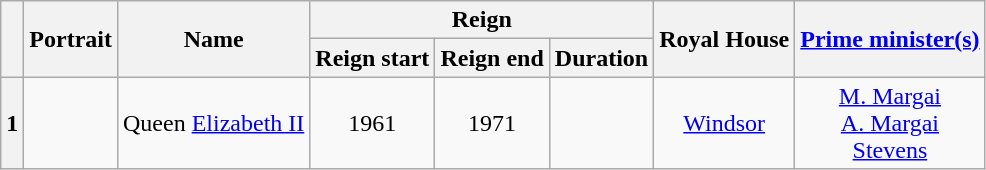<table class="wikitable" style="text-align:center">
<tr>
<th rowspan="2"></th>
<th rowspan="2">Portrait</th>
<th rowspan="2">Name<br></th>
<th colspan="3">Reign</th>
<th rowspan="2">Royal House</th>
<th rowspan="2"><a href='#'>Prime minister(s)</a></th>
</tr>
<tr>
<th>Reign start</th>
<th>Reign end</th>
<th>Duration</th>
</tr>
<tr>
<th>1</th>
<td></td>
<td>Queen <a href='#'>Elizabeth II</a><br></td>
<td> 1961</td>
<td> 1971</td>
<td></td>
<td><a href='#'>Windsor</a></td>
<td><a href='#'>M. Margai</a><br><a href='#'>A. Margai</a><br><a href='#'>Stevens</a></td>
</tr>
</table>
